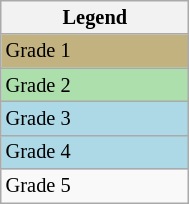<table class="wikitable" style="font-size:85%;" width=10%>
<tr>
<th>Legend</th>
</tr>
<tr bgcolor=C2B280>
<td>Grade 1</td>
</tr>
<tr bgcolor=ADDFAD>
<td>Grade 2</td>
</tr>
<tr bgcolor=lightblue>
<td>Grade 3</td>
</tr>
<tr bgcolor=lightblue>
<td>Grade 4</td>
</tr>
<tr>
<td>Grade 5</td>
</tr>
</table>
